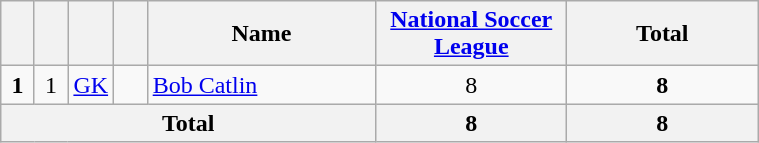<table class="wikitable" style="text-align:center">
<tr>
<th width=15></th>
<th width=15></th>
<th width=15></th>
<th width=15></th>
<th width=145>Name</th>
<th width=120><a href='#'>National Soccer League</a></th>
<th width=120>Total</th>
</tr>
<tr>
<td><strong>1</strong></td>
<td>1</td>
<td><a href='#'>GK</a></td>
<td></td>
<td align=left><a href='#'>Bob Catlin</a></td>
<td>8</td>
<td><strong>8</strong></td>
</tr>
<tr>
<th colspan="5"><strong>Total</strong></th>
<th>8</th>
<th>8</th>
</tr>
</table>
